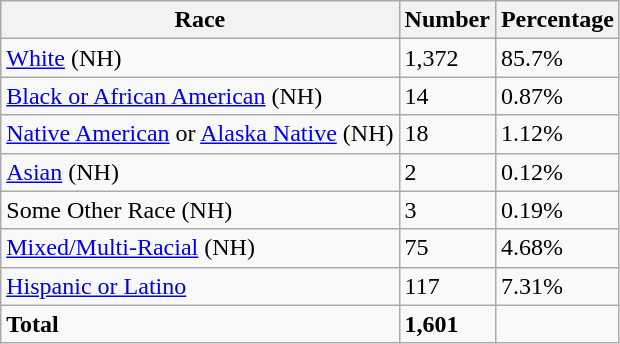<table class="wikitable">
<tr>
<th>Race</th>
<th>Number</th>
<th>Percentage</th>
</tr>
<tr>
<td><a href='#'>White</a> (NH)</td>
<td>1,372</td>
<td>85.7%</td>
</tr>
<tr>
<td><a href='#'>Black or African American</a> (NH)</td>
<td>14</td>
<td>0.87%</td>
</tr>
<tr>
<td><a href='#'>Native American</a> or <a href='#'>Alaska Native</a> (NH)</td>
<td>18</td>
<td>1.12%</td>
</tr>
<tr>
<td><a href='#'>Asian</a> (NH)</td>
<td>2</td>
<td>0.12%</td>
</tr>
<tr>
<td>Some Other Race (NH)</td>
<td>3</td>
<td>0.19%</td>
</tr>
<tr>
<td><a href='#'>Mixed/Multi-Racial</a> (NH)</td>
<td>75</td>
<td>4.68%</td>
</tr>
<tr>
<td><a href='#'>Hispanic or Latino</a></td>
<td>117</td>
<td>7.31%</td>
</tr>
<tr>
<td><strong>Total</strong></td>
<td><strong>1,601</strong></td>
<td></td>
</tr>
</table>
